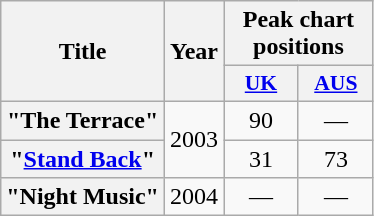<table class="wikitable plainrowheaders" style="text-align:center;">
<tr>
<th scope="col" rowspan="2">Title</th>
<th scope="col" rowspan="2">Year</th>
<th scope="col" colspan="2">Peak chart positions</th>
</tr>
<tr>
<th scope="col" style="width:3em;font-size:90%;"><a href='#'>UK</a><br></th>
<th scope="col" style="width:3em;font-size:90%;"><a href='#'>AUS</a><br></th>
</tr>
<tr>
<th scope="row">"The Terrace"</th>
<td rowspan="2">2003</td>
<td>90</td>
<td>—</td>
</tr>
<tr>
<th scope="row">"<a href='#'>Stand Back</a>"<br></th>
<td>31</td>
<td>73</td>
</tr>
<tr>
<th scope="row">"Night Music"</th>
<td>2004</td>
<td>—</td>
<td>—</td>
</tr>
</table>
